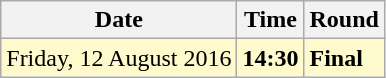<table class="wikitable">
<tr>
<th>Date</th>
<th>Time</th>
<th>Round</th>
</tr>
<tr>
<td style=background:lemonchiffon>Friday, 12 August 2016</td>
<td style=background:lemonchiffon><strong>14:30</strong></td>
<td style=background:lemonchiffon><strong>Final</strong></td>
</tr>
</table>
